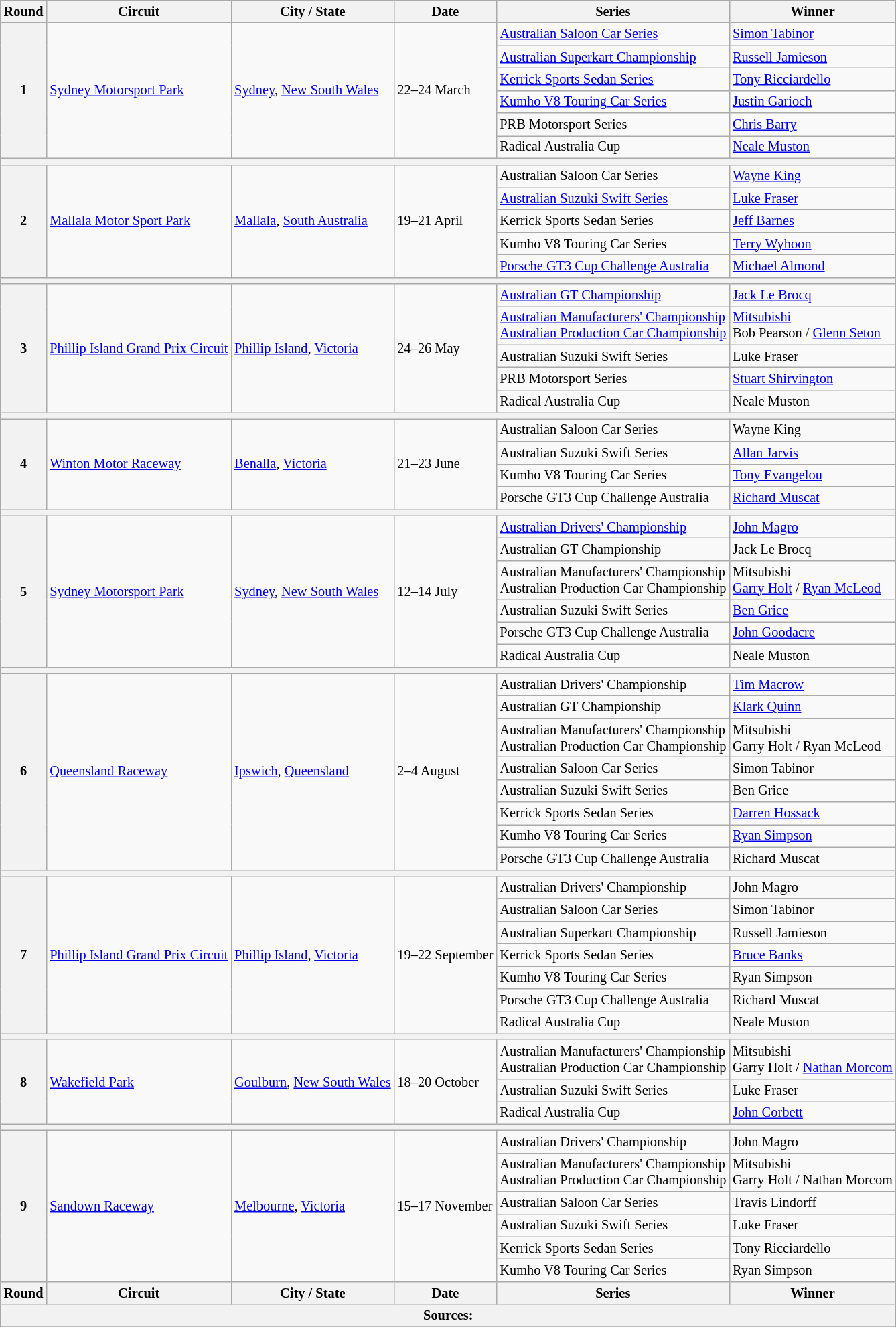<table class="wikitable" style="font-size: 85%">
<tr>
<th>Round</th>
<th>Circuit</th>
<th>City / State</th>
<th>Date</th>
<th>Series</th>
<th>Winner</th>
</tr>
<tr>
<th rowspan="6">1</th>
<td rowspan="6"> <a href='#'>Sydney Motorsport Park</a></td>
<td rowspan="6"><a href='#'>Sydney</a>, <a href='#'>New South Wales</a></td>
<td rowspan="6">22–24 March</td>
<td><a href='#'>Australian Saloon Car Series</a></td>
<td><a href='#'>Simon Tabinor</a></td>
</tr>
<tr>
<td><a href='#'>Australian Superkart Championship</a></td>
<td><a href='#'>Russell Jamieson</a></td>
</tr>
<tr>
<td><a href='#'>Kerrick Sports Sedan Series</a></td>
<td><a href='#'>Tony Ricciardello</a></td>
</tr>
<tr>
<td><a href='#'>Kumho V8 Touring Car Series</a></td>
<td><a href='#'>Justin Garioch</a></td>
</tr>
<tr>
<td>PRB Motorsport Series</td>
<td><a href='#'>Chris Barry</a></td>
</tr>
<tr>
<td>Radical Australia Cup</td>
<td><a href='#'>Neale Muston</a></td>
</tr>
<tr>
<th colspan="6"></th>
</tr>
<tr>
<th rowspan="5">2</th>
<td rowspan="5"> <a href='#'>Mallala Motor Sport Park</a></td>
<td rowspan="5"><a href='#'>Mallala</a>, <a href='#'>South Australia</a></td>
<td rowspan="5">19–21 April</td>
<td>Australian Saloon Car Series</td>
<td><a href='#'>Wayne King</a></td>
</tr>
<tr>
<td><a href='#'>Australian Suzuki Swift Series</a></td>
<td><a href='#'>Luke Fraser</a></td>
</tr>
<tr>
<td>Kerrick Sports Sedan Series</td>
<td><a href='#'>Jeff Barnes</a></td>
</tr>
<tr>
<td>Kumho V8 Touring Car Series</td>
<td><a href='#'>Terry Wyhoon</a></td>
</tr>
<tr>
<td><a href='#'>Porsche GT3 Cup Challenge Australia</a></td>
<td><a href='#'>Michael Almond</a></td>
</tr>
<tr>
<th colspan="6"></th>
</tr>
<tr>
<th rowspan="5">3</th>
<td rowspan="5"> <a href='#'>Phillip Island Grand Prix Circuit</a></td>
<td rowspan="5"><a href='#'>Phillip Island</a>, <a href='#'>Victoria</a></td>
<td rowspan="5">24–26 May</td>
<td><a href='#'>Australian GT Championship</a></td>
<td><a href='#'>Jack Le Brocq</a></td>
</tr>
<tr>
<td><a href='#'>Australian Manufacturers' Championship</a><br><a href='#'>Australian Production Car Championship</a></td>
<td><a href='#'>Mitsubishi</a><br>Bob Pearson / <a href='#'>Glenn Seton</a></td>
</tr>
<tr>
<td>Australian Suzuki Swift Series</td>
<td>Luke Fraser</td>
</tr>
<tr>
<td>PRB Motorsport Series</td>
<td><a href='#'>Stuart Shirvington</a></td>
</tr>
<tr>
<td>Radical Australia Cup</td>
<td>Neale Muston</td>
</tr>
<tr>
<th colspan="6"></th>
</tr>
<tr>
<th rowspan="4">4</th>
<td rowspan="4"> <a href='#'>Winton Motor Raceway</a></td>
<td rowspan="4"><a href='#'>Benalla</a>, <a href='#'>Victoria</a></td>
<td rowspan="4">21–23 June</td>
<td>Australian Saloon Car Series</td>
<td>Wayne King</td>
</tr>
<tr>
<td>Australian Suzuki Swift Series</td>
<td><a href='#'>Allan Jarvis</a></td>
</tr>
<tr>
<td>Kumho V8 Touring Car Series</td>
<td><a href='#'>Tony Evangelou</a></td>
</tr>
<tr>
<td>Porsche GT3 Cup Challenge Australia</td>
<td><a href='#'>Richard Muscat</a></td>
</tr>
<tr>
<th colspan="6"></th>
</tr>
<tr>
<th rowspan="6">5</th>
<td rowspan="6"> <a href='#'>Sydney Motorsport Park</a></td>
<td rowspan="6"><a href='#'>Sydney</a>, <a href='#'>New South Wales</a></td>
<td rowspan="6">12–14 July</td>
<td><a href='#'>Australian Drivers' Championship</a></td>
<td><a href='#'>John Magro</a></td>
</tr>
<tr>
<td>Australian GT Championship</td>
<td>Jack Le Brocq</td>
</tr>
<tr>
<td>Australian Manufacturers' Championship<br>Australian Production Car Championship</td>
<td>Mitsubishi<br><a href='#'>Garry Holt</a> / <a href='#'>Ryan McLeod</a></td>
</tr>
<tr>
<td>Australian Suzuki Swift Series</td>
<td><a href='#'>Ben Grice</a></td>
</tr>
<tr>
<td>Porsche GT3 Cup Challenge Australia</td>
<td><a href='#'>John Goodacre</a></td>
</tr>
<tr>
<td>Radical Australia Cup</td>
<td>Neale Muston</td>
</tr>
<tr>
<th colspan="6"></th>
</tr>
<tr>
<th rowspan="8">6</th>
<td rowspan="8"> <a href='#'>Queensland Raceway</a></td>
<td rowspan="8"><a href='#'>Ipswich</a>, <a href='#'>Queensland</a></td>
<td rowspan="8">2–4 August</td>
<td>Australian Drivers' Championship</td>
<td><a href='#'>Tim Macrow</a></td>
</tr>
<tr>
<td>Australian GT Championship</td>
<td><a href='#'>Klark Quinn</a></td>
</tr>
<tr>
<td>Australian Manufacturers' Championship<br>Australian Production Car Championship</td>
<td>Mitsubishi<br>Garry Holt / Ryan McLeod</td>
</tr>
<tr>
<td>Australian Saloon Car Series</td>
<td>Simon Tabinor</td>
</tr>
<tr>
<td>Australian Suzuki Swift Series</td>
<td>Ben Grice</td>
</tr>
<tr>
<td>Kerrick Sports Sedan Series</td>
<td><a href='#'>Darren Hossack</a></td>
</tr>
<tr>
<td>Kumho V8 Touring Car Series</td>
<td><a href='#'>Ryan Simpson</a></td>
</tr>
<tr>
<td>Porsche GT3 Cup Challenge Australia</td>
<td>Richard Muscat</td>
</tr>
<tr>
<th colspan="6"></th>
</tr>
<tr>
<th rowspan="7">7</th>
<td rowspan="7"> <a href='#'>Phillip Island Grand Prix Circuit</a></td>
<td rowspan="7"><a href='#'>Phillip Island</a>, <a href='#'>Victoria</a></td>
<td rowspan="7">19–22 September</td>
<td>Australian Drivers' Championship</td>
<td>John Magro</td>
</tr>
<tr>
<td>Australian Saloon Car Series</td>
<td>Simon Tabinor</td>
</tr>
<tr>
<td>Australian Superkart Championship</td>
<td>Russell Jamieson</td>
</tr>
<tr>
<td>Kerrick Sports Sedan Series</td>
<td><a href='#'>Bruce Banks</a></td>
</tr>
<tr>
<td>Kumho V8 Touring Car Series</td>
<td>Ryan Simpson</td>
</tr>
<tr>
<td>Porsche GT3 Cup Challenge Australia</td>
<td>Richard Muscat</td>
</tr>
<tr>
<td>Radical Australia Cup</td>
<td>Neale Muston</td>
</tr>
<tr>
<th colspan="6"></th>
</tr>
<tr>
<th rowspan="3">8</th>
<td rowspan="3"> <a href='#'>Wakefield Park</a></td>
<td rowspan="3"><a href='#'>Goulburn</a>, <a href='#'>New South Wales</a></td>
<td rowspan="3">18–20 October</td>
<td>Australian Manufacturers' Championship<br>Australian Production Car Championship</td>
<td>Mitsubishi<br>Garry Holt / <a href='#'>Nathan Morcom</a></td>
</tr>
<tr>
<td>Australian Suzuki Swift Series</td>
<td>Luke Fraser</td>
</tr>
<tr>
<td>Radical Australia Cup</td>
<td><a href='#'>John Corbett</a></td>
</tr>
<tr>
<th colspan="6"></th>
</tr>
<tr>
<th rowspan="6">9</th>
<td rowspan="6"> <a href='#'>Sandown Raceway</a></td>
<td rowspan="6"><a href='#'>Melbourne</a>, <a href='#'>Victoria</a></td>
<td rowspan="6">15–17 November</td>
<td>Australian Drivers' Championship</td>
<td>John Magro</td>
</tr>
<tr>
<td>Australian Manufacturers' Championship<br>Australian Production Car Championship</td>
<td>Mitsubishi<br>Garry Holt / Nathan Morcom</td>
</tr>
<tr>
<td>Australian Saloon Car Series</td>
<td>Travis Lindorff</td>
</tr>
<tr>
<td>Australian Suzuki Swift Series</td>
<td>Luke Fraser</td>
</tr>
<tr>
<td>Kerrick Sports Sedan Series</td>
<td>Tony Ricciardello</td>
</tr>
<tr>
<td>Kumho V8 Touring Car Series</td>
<td>Ryan Simpson</td>
</tr>
<tr>
<th>Round</th>
<th>Circuit</th>
<th>City / State</th>
<th>Date</th>
<th>Series</th>
<th>Winner</th>
</tr>
<tr>
<th colspan=6>Sources:</th>
</tr>
<tr>
</tr>
</table>
